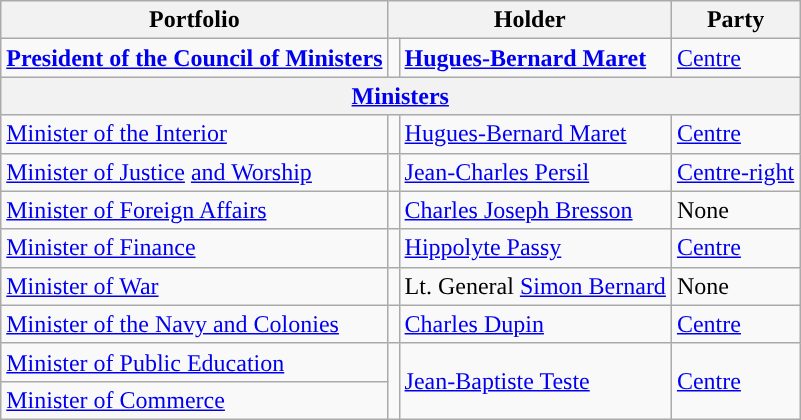<table class="wikitable">
<tr>
<th>Portfolio</th>
<th colspan=2>Holder</th>
<th>Party</th>
</tr>
<tr>
<td><strong><a href='#'>President of the Council of Ministers</a></strong></td>
<td style="background:"></td>
<td><strong><a href='#'>Hugues-Bernard Maret</a></strong></td>
<td><a href='#'>Centre</a></td>
</tr>
<tr>
<th colspan=4 align=center><a href='#'>Ministers</a></th>
</tr>
<tr>
<td><a href='#'>Minister of the Interior</a></td>
<td style="background:"></td>
<td><a href='#'>Hugues-Bernard Maret</a></td>
<td><a href='#'>Centre</a></td>
</tr>
<tr>
<td><a href='#'>Minister of Justice</a> <a href='#'>and Worship</a></td>
<td style="background:"></td>
<td><a href='#'>Jean-Charles Persil</a></td>
<td><a href='#'>Centre-right</a></td>
</tr>
<tr>
<td><a href='#'>Minister of Foreign Affairs</a></td>
<td style="background:"></td>
<td><a href='#'>Charles Joseph Bresson</a></td>
<td>None</td>
</tr>
<tr>
<td><a href='#'>Minister of Finance</a></td>
<td style="background:"></td>
<td><a href='#'>Hippolyte Passy</a></td>
<td><a href='#'>Centre</a></td>
</tr>
<tr>
<td><a href='#'>Minister of War</a></td>
<td style="background:"></td>
<td>Lt. General <a href='#'>Simon Bernard</a></td>
<td>None</td>
</tr>
<tr>
<td><a href='#'>Minister of the Navy and Colonies</a></td>
<td style="background:"></td>
<td><a href='#'>Charles Dupin</a></td>
<td><a href='#'>Centre</a></td>
</tr>
<tr>
<td><a href='#'>Minister of Public Education</a></td>
<td rowspan=2 style="background:"></td>
<td rowspan=2><a href='#'>Jean-Baptiste Teste</a></td>
<td rowspan=2><a href='#'>Centre</a></td>
</tr>
<tr>
<td><a href='#'>Minister of Commerce</a></td>
</tr>
</table>
